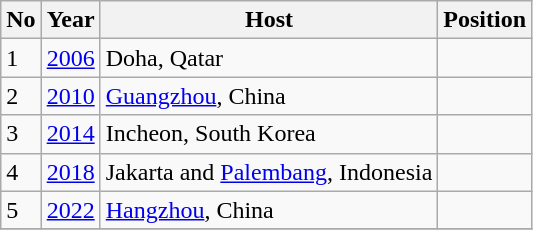<table class="wikitable">
<tr>
<th>No</th>
<th>Year</th>
<th>Host</th>
<th>Position</th>
</tr>
<tr>
<td>1</td>
<td><a href='#'>2006</a></td>
<td> Doha, Qatar</td>
<td></td>
</tr>
<tr>
<td>2</td>
<td><a href='#'>2010</a></td>
<td> <a href='#'>Guangzhou</a>, China</td>
<td></td>
</tr>
<tr>
<td>3</td>
<td><a href='#'>2014</a></td>
<td> Incheon, South Korea</td>
<td></td>
</tr>
<tr>
<td>4</td>
<td><a href='#'>2018</a></td>
<td> Jakarta and <a href='#'>Palembang</a>, Indonesia</td>
<td></td>
</tr>
<tr>
<td>5</td>
<td><a href='#'>2022</a></td>
<td> <a href='#'>Hangzhou</a>, China</td>
<td></td>
</tr>
<tr>
</tr>
</table>
